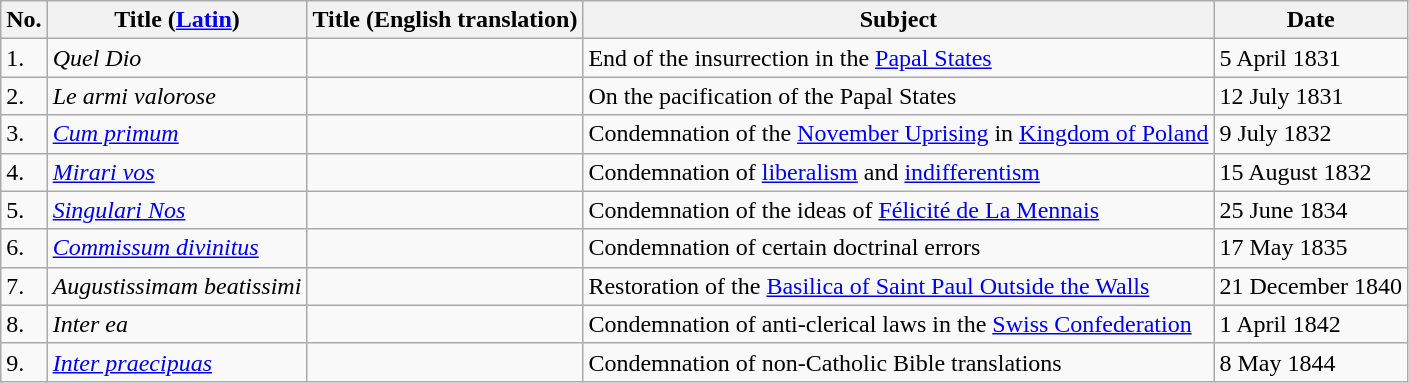<table class="wikitable">
<tr>
<th>No.</th>
<th>Title (<a href='#'>Latin</a>)</th>
<th>Title (English translation)</th>
<th>Subject</th>
<th>Date</th>
</tr>
<tr>
<td>1.</td>
<td><em>Quel Dio</em></td>
<td></td>
<td>End of the insurrection in the <a href='#'>Papal States</a></td>
<td>5 April 1831</td>
</tr>
<tr>
<td>2.</td>
<td><em>Le armi valorose</em></td>
<td></td>
<td>On the pacification of the Papal States</td>
<td>12 July 1831</td>
</tr>
<tr>
<td>3.</td>
<td><em><a href='#'>Cum primum</a></em></td>
<td></td>
<td>Condemnation of the <a href='#'>November Uprising</a> in <a href='#'>Kingdom of Poland</a></td>
<td>9 July 1832</td>
</tr>
<tr>
<td>4.</td>
<td><em><a href='#'>Mirari vos</a></em></td>
<td></td>
<td>Condemnation of <a href='#'>liberalism</a> and <a href='#'>indifferentism</a></td>
<td>15 August 1832</td>
</tr>
<tr>
<td>5.</td>
<td><em><a href='#'>Singulari Nos</a></em></td>
<td></td>
<td>Condemnation of the ideas of <a href='#'>Félicité de La Mennais</a></td>
<td>25 June 1834</td>
</tr>
<tr>
<td>6.</td>
<td><em><a href='#'>Commissum divinitus</a></em></td>
<td></td>
<td>Condemnation of certain doctrinal errors</td>
<td>17 May 1835</td>
</tr>
<tr>
<td>7.</td>
<td><em>Augustissimam beatissimi</em></td>
<td></td>
<td>Restoration of the <a href='#'>Basilica of Saint Paul Outside the Walls</a></td>
<td>21 December 1840</td>
</tr>
<tr>
<td>8.</td>
<td><em>Inter ea</em></td>
<td></td>
<td>Condemnation of anti-clerical laws in the <a href='#'>Swiss Confederation</a></td>
<td>1 April 1842</td>
</tr>
<tr>
<td>9.</td>
<td><em><a href='#'>Inter praecipuas</a></em></td>
<td></td>
<td>Condemnation of non-Catholic Bible translations</td>
<td>8 May 1844</td>
</tr>
</table>
